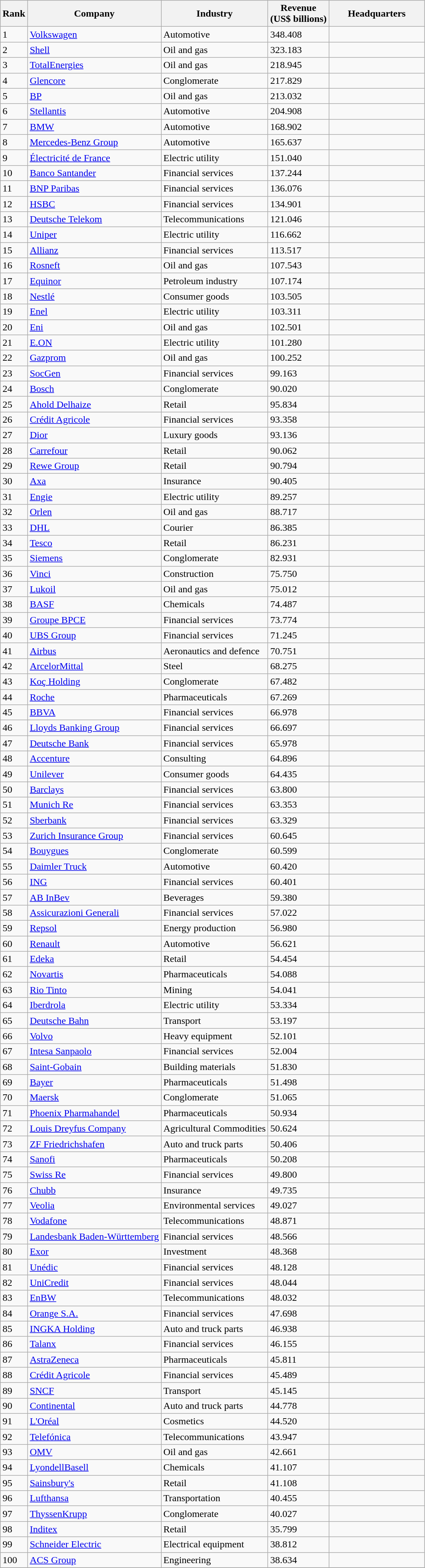<table class="wikitable sortable">
<tr>
<th>Rank</th>
<th>Company</th>
<th>Industry</th>
<th>Revenue<br>(US$ billions)</th>
<th width=150>Headquarters</th>
</tr>
<tr>
<td>1</td>
<td><a href='#'>Volkswagen</a></td>
<td>Automotive</td>
<td>348.408</td>
<td></td>
</tr>
<tr>
<td>2</td>
<td><a href='#'>Shell</a></td>
<td>Oil and gas</td>
<td>323.183</td>
<td></td>
</tr>
<tr>
<td>3</td>
<td><a href='#'>TotalEnergies</a></td>
<td>Oil and gas</td>
<td>218.945</td>
<td></td>
</tr>
<tr>
<td>4</td>
<td><a href='#'>Glencore</a></td>
<td>Conglomerate</td>
<td>217.829</td>
<td></td>
</tr>
<tr>
<td>5</td>
<td><a href='#'>BP</a></td>
<td>Oil and gas</td>
<td>213.032</td>
<td></td>
</tr>
<tr>
<td>6</td>
<td><a href='#'>Stellantis</a></td>
<td>Automotive</td>
<td>204.908</td>
<td></td>
</tr>
<tr>
<td>7</td>
<td><a href='#'>BMW</a></td>
<td>Automotive</td>
<td>168.902</td>
<td></td>
</tr>
<tr>
<td>8</td>
<td><a href='#'>Mercedes-Benz Group</a></td>
<td>Automotive</td>
<td>165.637</td>
<td></td>
</tr>
<tr>
<td>9</td>
<td><a href='#'>Électricité de France</a></td>
<td>Electric utility</td>
<td>151.040</td>
<td></td>
</tr>
<tr>
<td>10</td>
<td><a href='#'>Banco Santander</a></td>
<td>Financial services</td>
<td>137.244</td>
<td></td>
</tr>
<tr>
<td>11</td>
<td><a href='#'>BNP Paribas</a></td>
<td>Financial services</td>
<td>136.076</td>
<td></td>
</tr>
<tr>
<td>12</td>
<td><a href='#'>HSBC</a></td>
<td>Financial services</td>
<td>134.901</td>
<td></td>
</tr>
<tr>
<td>13</td>
<td><a href='#'>Deutsche Telekom</a></td>
<td>Telecommunications</td>
<td>121.046</td>
<td></td>
</tr>
<tr>
<td>14</td>
<td><a href='#'>Uniper</a></td>
<td>Electric utility</td>
<td>116.662</td>
<td></td>
</tr>
<tr>
<td>15</td>
<td><a href='#'>Allianz</a></td>
<td>Financial services</td>
<td>113.517</td>
<td></td>
</tr>
<tr>
<td>16</td>
<td><a href='#'>Rosneft</a></td>
<td>Oil and gas</td>
<td>107.543</td>
<td></td>
</tr>
<tr>
<td>17</td>
<td><a href='#'>Equinor</a></td>
<td>Petroleum industry</td>
<td>107.174</td>
<td></td>
</tr>
<tr>
<td>18</td>
<td><a href='#'>Nestlé</a></td>
<td>Consumer goods</td>
<td>103.505</td>
<td></td>
</tr>
<tr>
<td>19</td>
<td><a href='#'>Enel</a></td>
<td>Electric utility</td>
<td>103.311</td>
<td></td>
</tr>
<tr>
<td>20</td>
<td><a href='#'>Eni</a></td>
<td>Oil and gas</td>
<td>102.501</td>
<td></td>
</tr>
<tr>
<td>21</td>
<td><a href='#'>E.ON</a></td>
<td>Electric utility</td>
<td>101.280</td>
<td></td>
</tr>
<tr>
<td>22</td>
<td><a href='#'>Gazprom</a></td>
<td>Oil and gas</td>
<td>100.252</td>
<td></td>
</tr>
<tr>
<td>23</td>
<td><a href='#'>SocGen</a></td>
<td>Financial services</td>
<td>99.163</td>
<td></td>
</tr>
<tr>
<td>24</td>
<td><a href='#'>Bosch</a></td>
<td>Conglomerate</td>
<td>90.020</td>
<td></td>
</tr>
<tr>
<td>25</td>
<td><a href='#'>Ahold Delhaize</a></td>
<td>Retail</td>
<td>95.834</td>
<td></td>
</tr>
<tr>
<td>26</td>
<td><a href='#'>Crédit Agricole</a></td>
<td>Financial services</td>
<td>93.358</td>
<td></td>
</tr>
<tr>
<td>27</td>
<td><a href='#'>Dior</a></td>
<td>Luxury goods</td>
<td>93.136</td>
<td></td>
</tr>
<tr>
<td>28</td>
<td><a href='#'>Carrefour</a></td>
<td>Retail</td>
<td>90.062</td>
<td></td>
</tr>
<tr>
<td>29</td>
<td><a href='#'>Rewe Group</a></td>
<td>Retail</td>
<td>90.794</td>
<td></td>
</tr>
<tr>
<td>30</td>
<td><a href='#'>Axa</a></td>
<td>Insurance</td>
<td>90.405</td>
<td></td>
</tr>
<tr>
<td>31</td>
<td><a href='#'>Engie</a></td>
<td>Electric utility</td>
<td>89.257</td>
<td></td>
</tr>
<tr>
<td>32</td>
<td><a href='#'>Orlen</a></td>
<td>Oil and gas</td>
<td>88.717</td>
<td></td>
</tr>
<tr>
<td>33</td>
<td><a href='#'>DHL</a></td>
<td>Courier</td>
<td>86.385</td>
<td></td>
</tr>
<tr>
<td>34</td>
<td><a href='#'>Tesco</a></td>
<td>Retail</td>
<td>86.231</td>
<td></td>
</tr>
<tr>
<td>35</td>
<td><a href='#'>Siemens</a></td>
<td>Conglomerate</td>
<td>82.931</td>
<td></td>
</tr>
<tr>
<td>36</td>
<td><a href='#'>Vinci</a></td>
<td>Construction</td>
<td>75.750</td>
<td></td>
</tr>
<tr>
<td>37</td>
<td><a href='#'>Lukoil</a></td>
<td>Oil and gas</td>
<td>75.012</td>
<td></td>
</tr>
<tr>
<td>38</td>
<td><a href='#'>BASF</a></td>
<td>Chemicals</td>
<td>74.487</td>
<td></td>
</tr>
<tr>
<td>39</td>
<td><a href='#'>Groupe BPCE</a></td>
<td>Financial services</td>
<td>73.774</td>
<td></td>
</tr>
<tr>
<td>40</td>
<td><a href='#'>UBS Group</a></td>
<td>Financial services</td>
<td>71.245</td>
<td></td>
</tr>
<tr>
<td>41</td>
<td><a href='#'>Airbus</a></td>
<td>Aeronautics and defence</td>
<td>70.751</td>
<td></td>
</tr>
<tr>
<td>42</td>
<td><a href='#'>ArcelorMittal</a></td>
<td>Steel</td>
<td>68.275</td>
<td></td>
</tr>
<tr>
<td>43</td>
<td><a href='#'>Koç Holding</a></td>
<td>Conglomerate</td>
<td>67.482</td>
<td></td>
</tr>
<tr>
<td>44</td>
<td><a href='#'>Roche</a></td>
<td>Pharmaceuticals</td>
<td>67.269</td>
<td></td>
</tr>
<tr>
<td>45</td>
<td><a href='#'>BBVA</a></td>
<td>Financial services</td>
<td>66.978</td>
<td></td>
</tr>
<tr>
<td>46</td>
<td><a href='#'>Lloyds Banking Group</a></td>
<td>Financial services</td>
<td>66.697</td>
<td></td>
</tr>
<tr>
<td>47</td>
<td><a href='#'>Deutsche Bank</a></td>
<td>Financial services</td>
<td>65.978</td>
<td></td>
</tr>
<tr>
<td>48</td>
<td><a href='#'>Accenture</a></td>
<td>Consulting</td>
<td>64.896</td>
<td></td>
</tr>
<tr>
<td>49</td>
<td><a href='#'>Unilever</a></td>
<td>Consumer goods</td>
<td>64.435</td>
<td></td>
</tr>
<tr>
<td>50</td>
<td><a href='#'>Barclays</a></td>
<td>Financial services</td>
<td>63.800</td>
<td></td>
</tr>
<tr>
<td>51</td>
<td><a href='#'>Munich Re</a></td>
<td>Financial services</td>
<td>63.353</td>
<td></td>
</tr>
<tr>
<td>52</td>
<td><a href='#'>Sberbank</a></td>
<td>Financial services</td>
<td>63.329</td>
<td></td>
</tr>
<tr>
<td>53</td>
<td><a href='#'>Zurich Insurance Group</a></td>
<td>Financial services</td>
<td>60.645</td>
<td></td>
</tr>
<tr>
<td>54</td>
<td><a href='#'>Bouygues</a></td>
<td>Conglomerate</td>
<td>60.599</td>
<td></td>
</tr>
<tr>
<td>55</td>
<td><a href='#'>Daimler Truck</a></td>
<td>Automotive</td>
<td>60.420</td>
<td></td>
</tr>
<tr>
<td>56</td>
<td><a href='#'>ING</a></td>
<td>Financial services</td>
<td>60.401</td>
<td></td>
</tr>
<tr>
<td>57</td>
<td><a href='#'>AB InBev</a></td>
<td>Beverages</td>
<td>59.380</td>
<td></td>
</tr>
<tr>
<td>58</td>
<td><a href='#'>Assicurazioni Generali</a></td>
<td>Financial services</td>
<td>57.022</td>
<td></td>
</tr>
<tr>
<td>59</td>
<td><a href='#'>Repsol</a></td>
<td>Energy production</td>
<td>56.980</td>
<td></td>
</tr>
<tr>
<td>60</td>
<td><a href='#'>Renault</a></td>
<td>Automotive</td>
<td>56.621</td>
<td></td>
</tr>
<tr>
<td>61</td>
<td><a href='#'>Edeka</a></td>
<td>Retail</td>
<td>54.454</td>
<td></td>
</tr>
<tr>
<td>62</td>
<td><a href='#'>Novartis</a></td>
<td>Pharmaceuticals</td>
<td>54.088</td>
<td></td>
</tr>
<tr>
<td>63</td>
<td><a href='#'>Rio Tinto</a></td>
<td>Mining</td>
<td>54.041</td>
<td></td>
</tr>
<tr>
<td>64</td>
<td><a href='#'>Iberdrola</a></td>
<td>Electric utility</td>
<td>53.334</td>
<td></td>
</tr>
<tr>
<td>65</td>
<td><a href='#'>Deutsche Bahn</a></td>
<td>Transport</td>
<td>53.197</td>
<td></td>
</tr>
<tr>
<td>66</td>
<td><a href='#'>Volvo</a></td>
<td>Heavy equipment</td>
<td>52.101</td>
<td></td>
</tr>
<tr>
<td>67</td>
<td><a href='#'>Intesa Sanpaolo</a></td>
<td>Financial services</td>
<td>52.004</td>
<td></td>
</tr>
<tr>
<td>68</td>
<td><a href='#'>Saint-Gobain</a></td>
<td>Building materials</td>
<td>51.830</td>
<td></td>
</tr>
<tr>
<td>69</td>
<td><a href='#'>Bayer</a></td>
<td>Pharmaceuticals</td>
<td>51.498</td>
<td></td>
</tr>
<tr>
<td>70</td>
<td><a href='#'>Maersk</a></td>
<td>Conglomerate</td>
<td>51.065</td>
<td></td>
</tr>
<tr>
<td>71</td>
<td><a href='#'>Phoenix Pharmahandel</a></td>
<td>Pharmaceuticals</td>
<td>50.934</td>
<td></td>
</tr>
<tr>
<td>72</td>
<td><a href='#'>Louis Dreyfus Company</a></td>
<td>Agricultural Commodities</td>
<td>50.624</td>
<td></td>
</tr>
<tr>
<td>73</td>
<td><a href='#'>ZF Friedrichshafen</a></td>
<td>Auto and truck parts</td>
<td>50.406</td>
<td></td>
</tr>
<tr>
<td>74</td>
<td><a href='#'>Sanofi</a></td>
<td>Pharmaceuticals</td>
<td>50.208</td>
<td></td>
</tr>
<tr>
<td>75</td>
<td><a href='#'>Swiss Re</a></td>
<td>Financial services</td>
<td>49.800</td>
<td></td>
</tr>
<tr>
<td>76</td>
<td><a href='#'>Chubb</a></td>
<td>Insurance</td>
<td>49.735</td>
<td></td>
</tr>
<tr>
<td>77</td>
<td><a href='#'>Veolia</a></td>
<td>Environmental services</td>
<td>49.027</td>
<td></td>
</tr>
<tr>
<td>78</td>
<td><a href='#'>Vodafone</a></td>
<td>Telecommunications</td>
<td>48.871</td>
<td></td>
</tr>
<tr>
<td>79</td>
<td><a href='#'>Landesbank Baden-Württemberg</a></td>
<td>Financial services</td>
<td>48.566</td>
<td></td>
</tr>
<tr>
<td>80</td>
<td><a href='#'>Exor</a></td>
<td>Investment</td>
<td>48.368</td>
<td></td>
</tr>
<tr>
<td>81</td>
<td><a href='#'>Unédic</a></td>
<td>Financial services</td>
<td>48.128</td>
<td></td>
</tr>
<tr>
<td>82</td>
<td><a href='#'>UniCredit</a></td>
<td>Financial services</td>
<td>48.044</td>
<td></td>
</tr>
<tr>
<td>83</td>
<td><a href='#'>EnBW</a></td>
<td>Telecommunications</td>
<td>48.032</td>
<td></td>
</tr>
<tr>
<td>84</td>
<td><a href='#'>Orange S.A.</a></td>
<td>Financial services</td>
<td>47.698</td>
<td></td>
</tr>
<tr>
<td>85</td>
<td><a href='#'>INGKA Holding</a></td>
<td>Auto and truck parts</td>
<td>46.938</td>
<td></td>
</tr>
<tr>
<td>86</td>
<td><a href='#'>Talanx</a></td>
<td>Financial services</td>
<td>46.155</td>
<td></td>
</tr>
<tr>
<td>87</td>
<td><a href='#'>AstraZeneca</a></td>
<td>Pharmaceuticals</td>
<td>45.811</td>
<td></td>
</tr>
<tr>
<td>88</td>
<td><a href='#'>Crédit Agricole</a></td>
<td>Financial services</td>
<td>45.489</td>
<td></td>
</tr>
<tr>
<td>89</td>
<td><a href='#'>SNCF</a></td>
<td>Transport</td>
<td>45.145</td>
<td></td>
</tr>
<tr>
<td>90</td>
<td><a href='#'>Continental</a></td>
<td>Auto and truck parts</td>
<td>44.778</td>
<td></td>
</tr>
<tr>
<td>91</td>
<td><a href='#'>L'Oréal</a></td>
<td>Cosmetics</td>
<td>44.520</td>
<td></td>
</tr>
<tr>
<td>92</td>
<td><a href='#'>Telefónica</a></td>
<td>Telecommunications</td>
<td>43.947</td>
<td></td>
</tr>
<tr>
<td>93</td>
<td><a href='#'>OMV</a></td>
<td>Oil and gas</td>
<td>42.661</td>
<td></td>
</tr>
<tr>
<td>94</td>
<td><a href='#'>LyondellBasell</a></td>
<td>Chemicals</td>
<td>41.107</td>
<td></td>
</tr>
<tr>
<td>95</td>
<td><a href='#'>Sainsbury's</a></td>
<td>Retail</td>
<td>41.108</td>
<td></td>
</tr>
<tr>
<td>96</td>
<td><a href='#'>Lufthansa</a></td>
<td>Transportation</td>
<td>40.455</td>
<td></td>
</tr>
<tr>
<td>97</td>
<td><a href='#'>ThyssenKrupp</a></td>
<td>Conglomerate</td>
<td>40.027</td>
<td></td>
</tr>
<tr>
<td>98</td>
<td><a href='#'>Inditex</a></td>
<td>Retail</td>
<td>35.799</td>
<td></td>
</tr>
<tr>
<td>99</td>
<td><a href='#'>Schneider Electric</a></td>
<td>Electrical equipment</td>
<td>38.812</td>
<td></td>
</tr>
<tr>
<td>100</td>
<td><a href='#'>ACS Group</a></td>
<td>Engineering</td>
<td>38.634</td>
<td></td>
</tr>
<tr>
</tr>
</table>
